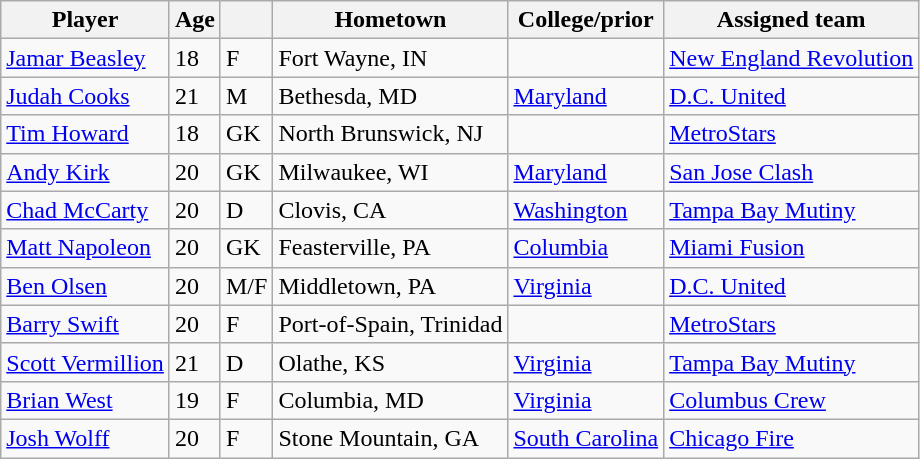<table class="wikitable">
<tr>
<th>Player</th>
<th>Age</th>
<th></th>
<th>Hometown</th>
<th>College/prior</th>
<th>Assigned team</th>
</tr>
<tr>
<td> <a href='#'>Jamar Beasley</a></td>
<td>18</td>
<td>F</td>
<td>Fort Wayne, IN</td>
<td></td>
<td><a href='#'>New England Revolution</a></td>
</tr>
<tr>
<td> <a href='#'>Judah Cooks</a></td>
<td>21</td>
<td>M</td>
<td>Bethesda, MD</td>
<td><a href='#'>Maryland</a></td>
<td><a href='#'>D.C. United</a></td>
</tr>
<tr>
<td> <a href='#'>Tim Howard</a></td>
<td>18</td>
<td>GK</td>
<td>North Brunswick, NJ</td>
<td></td>
<td><a href='#'>MetroStars</a></td>
</tr>
<tr>
<td> <a href='#'>Andy Kirk</a></td>
<td>20</td>
<td>GK</td>
<td>Milwaukee, WI</td>
<td><a href='#'>Maryland</a></td>
<td><a href='#'>San Jose Clash</a></td>
</tr>
<tr>
<td> <a href='#'>Chad McCarty</a></td>
<td>20</td>
<td>D</td>
<td>Clovis, CA</td>
<td><a href='#'>Washington</a></td>
<td><a href='#'>Tampa Bay Mutiny</a></td>
</tr>
<tr>
<td> <a href='#'>Matt Napoleon</a></td>
<td>20</td>
<td>GK</td>
<td>Feasterville, PA</td>
<td><a href='#'>Columbia</a></td>
<td><a href='#'>Miami Fusion</a></td>
</tr>
<tr>
<td> <a href='#'>Ben Olsen</a></td>
<td>20</td>
<td>M/F</td>
<td>Middletown, PA</td>
<td><a href='#'>Virginia</a></td>
<td><a href='#'>D.C. United</a></td>
</tr>
<tr>
<td> <a href='#'>Barry Swift</a></td>
<td>20</td>
<td>F</td>
<td>Port-of-Spain, Trinidad</td>
<td></td>
<td><a href='#'>MetroStars</a></td>
</tr>
<tr>
<td> <a href='#'>Scott Vermillion</a></td>
<td>21</td>
<td>D</td>
<td>Olathe, KS</td>
<td><a href='#'>Virginia</a></td>
<td><a href='#'>Tampa Bay Mutiny</a></td>
</tr>
<tr>
<td> <a href='#'>Brian West</a></td>
<td>19</td>
<td>F</td>
<td>Columbia, MD</td>
<td><a href='#'>Virginia</a></td>
<td><a href='#'>Columbus Crew</a></td>
</tr>
<tr>
<td> <a href='#'>Josh Wolff</a></td>
<td>20</td>
<td>F</td>
<td>Stone Mountain, GA</td>
<td><a href='#'>South Carolina</a></td>
<td><a href='#'>Chicago Fire</a></td>
</tr>
</table>
